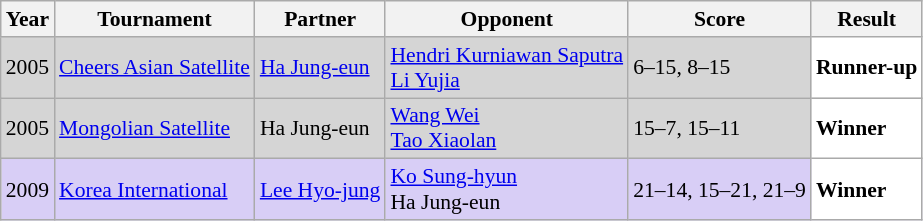<table class="sortable wikitable" style="font-size: 90%;">
<tr>
<th>Year</th>
<th>Tournament</th>
<th>Partner</th>
<th>Opponent</th>
<th>Score</th>
<th>Result</th>
</tr>
<tr style="background:#D5D5D5">
<td align="center">2005</td>
<td align="left"><a href='#'>Cheers Asian Satellite</a></td>
<td align="left"> <a href='#'>Ha Jung-eun</a></td>
<td align="left"> <a href='#'>Hendri Kurniawan Saputra</a> <br>  <a href='#'>Li Yujia</a></td>
<td align="left">6–15, 8–15</td>
<td style="text-align:left; background:white"> <strong>Runner-up</strong></td>
</tr>
<tr style="background:#D5D5D5">
<td align="center">2005</td>
<td align="left"><a href='#'>Mongolian Satellite</a></td>
<td align="left"> Ha Jung-eun</td>
<td align="left"> <a href='#'>Wang Wei</a> <br>  <a href='#'>Tao Xiaolan</a></td>
<td align="left">15–7, 15–11</td>
<td style="text-align:left; background:white"> <strong>Winner</strong></td>
</tr>
<tr style="background:#D8CEF6">
<td align="center">2009</td>
<td align="left"><a href='#'>Korea International</a></td>
<td align="left"> <a href='#'>Lee Hyo-jung</a></td>
<td align="left"> <a href='#'>Ko Sung-hyun</a> <br>  Ha Jung-eun</td>
<td align="left">21–14, 15–21, 21–9</td>
<td style="text-align:left; background:white"> <strong>Winner</strong></td>
</tr>
</table>
